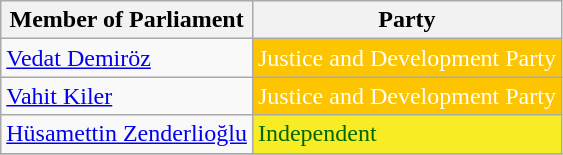<table class="wikitable">
<tr>
<th>Member of Parliament</th>
<th>Party</th>
</tr>
<tr>
<td><a href='#'>Vedat Demiröz</a></td>
<td style="background:#FDC400; color:white">Justice and Development Party</td>
</tr>
<tr>
<td><a href='#'>Vahit Kiler</a></td>
<td style="background:#FDC400; color:white">Justice and Development Party</td>
</tr>
<tr>
<td><a href='#'>Hüsamettin Zenderlioğlu</a></td>
<td style="background:#F8EC24; color:#006600">Independent</td>
</tr>
<tr>
</tr>
</table>
